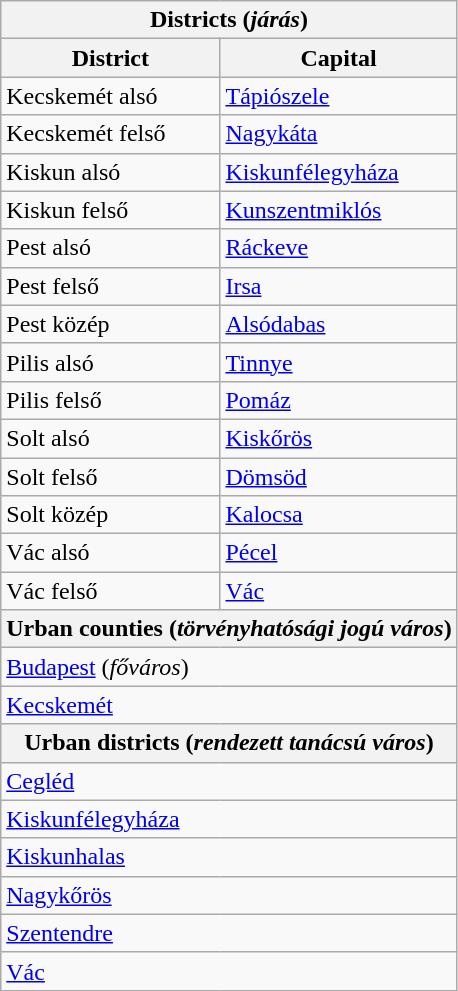<table class="wikitable">
<tr>
<th colspan=2>Districts (<em>járás</em>)</th>
</tr>
<tr>
<th>District</th>
<th>Capital</th>
</tr>
<tr>
<td>Kecskemét alsó</td>
<td><a href='#'>Tápiószele</a></td>
</tr>
<tr>
<td>Kecskemét felső</td>
<td><a href='#'>Nagykáta</a></td>
</tr>
<tr>
<td>Kiskun alsó</td>
<td><a href='#'>Kiskunfélegyháza</a></td>
</tr>
<tr>
<td>Kiskun felső</td>
<td><a href='#'>Kunszentmiklós</a></td>
</tr>
<tr>
<td>Pest alsó</td>
<td><a href='#'>Ráckeve</a></td>
</tr>
<tr>
<td>Pest felső</td>
<td><a href='#'>Irsa</a></td>
</tr>
<tr>
<td>Pest közép</td>
<td><a href='#'>Alsódabas</a></td>
</tr>
<tr>
<td>Pilis alsó</td>
<td><a href='#'>Tinnye</a></td>
</tr>
<tr>
<td>Pilis felső</td>
<td><a href='#'>Pomáz</a></td>
</tr>
<tr>
<td>Solt alsó</td>
<td><a href='#'>Kiskőrös</a></td>
</tr>
<tr>
<td>Solt felső</td>
<td><a href='#'>Dömsöd</a></td>
</tr>
<tr>
<td>Solt közép</td>
<td><a href='#'>Kalocsa</a></td>
</tr>
<tr>
<td>Vác alsó</td>
<td><a href='#'>Pécel</a></td>
</tr>
<tr>
<td>Vác felső</td>
<td><a href='#'>Vác</a></td>
</tr>
<tr>
<th colspan=2>Urban counties (<em>törvényhatósági jogú város</em>)</th>
</tr>
<tr>
<td colspan=2><a href='#'>Budapest</a> (<em>főváros</em>)</td>
</tr>
<tr>
<td colspan=2><a href='#'>Kecskemét</a></td>
</tr>
<tr>
<th colspan=2>Urban districts (<em>rendezett tanácsú város</em>)</th>
</tr>
<tr>
<td colspan=2><a href='#'>Cegléd</a></td>
</tr>
<tr>
<td colspan=2><a href='#'>Kiskunfélegyháza</a></td>
</tr>
<tr>
<td colspan=2><a href='#'>Kiskunhalas</a></td>
</tr>
<tr>
<td colspan=2><a href='#'>Nagykőrös</a></td>
</tr>
<tr>
<td colspan=2><a href='#'>Szentendre</a></td>
</tr>
<tr>
<td colspan=2><a href='#'>Vác</a></td>
</tr>
</table>
